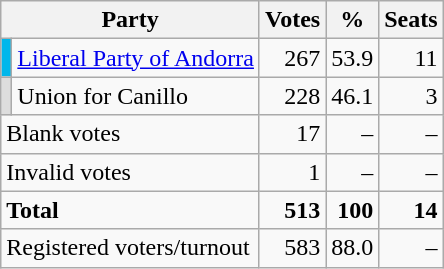<table class=wikitable style=text-align:right>
<tr>
<th colspan=2>Party</th>
<th>Votes</th>
<th>%</th>
<th>Seats</th>
</tr>
<tr>
<td bgcolor="#00B7EB"></td>
<td align=left><a href='#'>Liberal Party of Andorra</a></td>
<td>267</td>
<td>53.9</td>
<td>11</td>
</tr>
<tr>
<td bgcolor="#DDDDDD"></td>
<td align=left>Union for Canillo</td>
<td>228</td>
<td>46.1</td>
<td>3</td>
</tr>
<tr>
<td colspan=2 align=left>Blank votes</td>
<td>17</td>
<td>–</td>
<td>–</td>
</tr>
<tr>
<td colspan=2 align=left>Invalid votes</td>
<td>1</td>
<td>–</td>
<td>–</td>
</tr>
<tr style="font-weight:bold">
<td colspan=2 align=left>Total</td>
<td>513</td>
<td>100</td>
<td>14</td>
</tr>
<tr>
<td colspan=2 align=left>Registered voters/turnout</td>
<td>583</td>
<td>88.0</td>
<td>–</td>
</tr>
</table>
